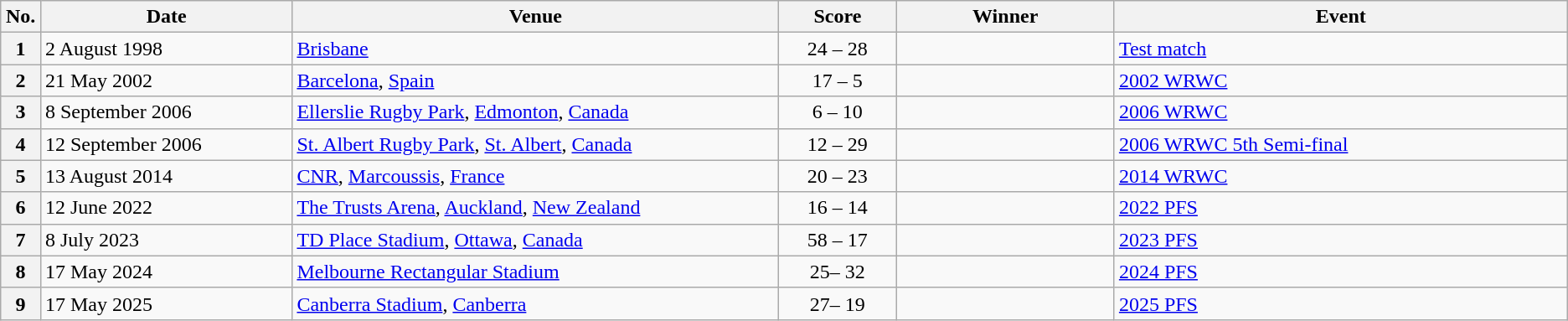<table class="wikitable">
<tr>
<th style="width:1%">No.</th>
<th style="width:15%">Date</th>
<th style="width:29%">Venue</th>
<th style="width:7%">Score</th>
<th style="width:13%">Winner</th>
<th style="width:27%">Event</th>
</tr>
<tr>
<th>1</th>
<td>2 August 1998</td>
<td><a href='#'>Brisbane</a></td>
<td align="center">24 – 28</td>
<td></td>
<td><a href='#'>Test match</a></td>
</tr>
<tr>
<th>2</th>
<td>21 May 2002</td>
<td><a href='#'>Barcelona</a>, <a href='#'>Spain</a></td>
<td align="center">17 – 5</td>
<td></td>
<td><a href='#'>2002 WRWC</a></td>
</tr>
<tr>
<th>3</th>
<td>8 September 2006</td>
<td><a href='#'>Ellerslie Rugby Park</a>, <a href='#'>Edmonton</a>, <a href='#'>Canada</a></td>
<td align="center">6 – 10</td>
<td></td>
<td><a href='#'>2006 WRWC</a></td>
</tr>
<tr>
<th>4</th>
<td>12 September 2006</td>
<td><a href='#'>St. Albert Rugby Park</a>, <a href='#'>St. Albert</a>, <a href='#'>Canada</a></td>
<td align="center">12 – 29</td>
<td></td>
<td><a href='#'>2006 WRWC 5th Semi-final</a></td>
</tr>
<tr>
<th>5</th>
<td>13 August 2014</td>
<td><a href='#'>CNR</a>, <a href='#'>Marcoussis</a>, <a href='#'>France</a></td>
<td align="center">20 – 23</td>
<td></td>
<td><a href='#'>2014 WRWC</a></td>
</tr>
<tr>
<th>6</th>
<td>12 June 2022</td>
<td><a href='#'>The Trusts Arena</a>, <a href='#'>Auckland</a>, <a href='#'>New Zealand</a></td>
<td align="center">16 – 14</td>
<td></td>
<td><a href='#'>2022 PFS</a></td>
</tr>
<tr>
<th>7</th>
<td>8 July 2023</td>
<td><a href='#'>TD Place Stadium</a>, <a href='#'>Ottawa</a>, <a href='#'>Canada</a></td>
<td align="center">58 – 17</td>
<td></td>
<td><a href='#'>2023 PFS</a></td>
</tr>
<tr>
<th>8</th>
<td>17 May 2024</td>
<td><a href='#'>Melbourne Rectangular Stadium</a></td>
<td align="center">25– 32</td>
<td></td>
<td><a href='#'>2024 PFS</a></td>
</tr>
<tr>
<th>9</th>
<td>17 May 2025</td>
<td><a href='#'>Canberra Stadium</a>, <a href='#'>Canberra</a></td>
<td align="center">27– 19</td>
<td></td>
<td><a href='#'>2025 PFS</a></td>
</tr>
</table>
